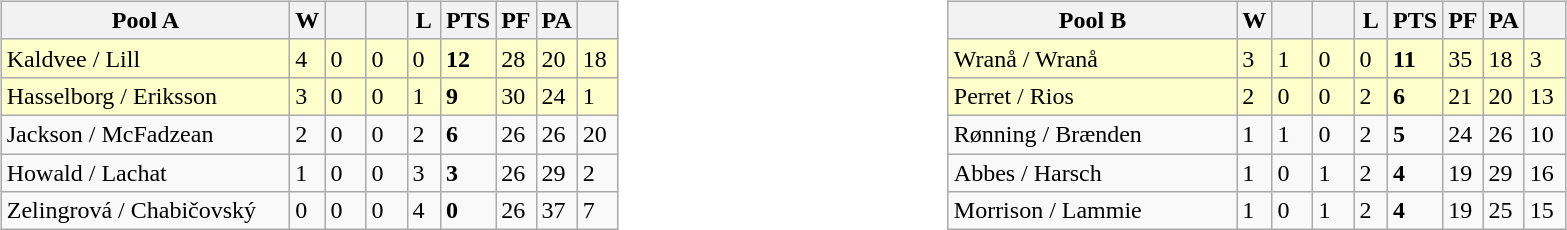<table table>
<tr>
<td valign=top width=10%><br><table class=wikitable>
<tr>
<th width=185>Pool A</th>
<th width=15>W</th>
<th width=20></th>
<th width=20></th>
<th width=15>L</th>
<th width=15>PTS</th>
<th width=15>PF</th>
<th width=15>PA</th>
<th width=20></th>
</tr>
<tr bgcolor=#ffffcc>
<td> Kaldvee / Lill</td>
<td>4</td>
<td>0</td>
<td>0</td>
<td>0</td>
<td><strong>12</strong></td>
<td>28</td>
<td>20</td>
<td>18</td>
</tr>
<tr bgcolor=#ffffcc>
<td> Hasselborg / Eriksson</td>
<td>3</td>
<td>0</td>
<td>0</td>
<td>1</td>
<td><strong>9</strong></td>
<td>30</td>
<td>24</td>
<td>1</td>
</tr>
<tr>
<td> Jackson / McFadzean</td>
<td>2</td>
<td>0</td>
<td>0</td>
<td>2</td>
<td><strong>6</strong></td>
<td>26</td>
<td>26</td>
<td>20</td>
</tr>
<tr>
<td> Howald / Lachat</td>
<td>1</td>
<td>0</td>
<td>0</td>
<td>3</td>
<td><strong>3</strong></td>
<td>26</td>
<td>29</td>
<td>2</td>
</tr>
<tr>
<td> Zelingrová / Chabičovský</td>
<td>0</td>
<td>0</td>
<td>0</td>
<td>4</td>
<td><strong>0</strong></td>
<td>26</td>
<td>37</td>
<td>7</td>
</tr>
</table>
</td>
<td valign=top width=10.7%><br><table class=wikitable>
<tr>
<th width=185>Pool B</th>
<th width=15>W</th>
<th width=20></th>
<th width=20></th>
<th width=15>L</th>
<th width=15>PTS</th>
<th width=15>PF</th>
<th width=15>PA</th>
<th width=20></th>
</tr>
<tr bgcolor=#ffffcc>
<td> Wranå / Wranå</td>
<td>3</td>
<td>1</td>
<td>0</td>
<td>0</td>
<td><strong>11</strong></td>
<td>35</td>
<td>18</td>
<td>3</td>
</tr>
<tr bgcolor=#ffffcc>
<td> Perret / Rios</td>
<td>2</td>
<td>0</td>
<td>0</td>
<td>2</td>
<td><strong>6</strong></td>
<td>21</td>
<td>20</td>
<td>13</td>
</tr>
<tr>
<td> Rønning / Brænden</td>
<td>1</td>
<td>1</td>
<td>0</td>
<td>2</td>
<td><strong>5</strong></td>
<td>24</td>
<td>26</td>
<td>10</td>
</tr>
<tr>
<td> Abbes / Harsch</td>
<td>1</td>
<td>0</td>
<td>1</td>
<td>2</td>
<td><strong>4</strong></td>
<td>19</td>
<td>29</td>
<td>16</td>
</tr>
<tr>
<td> Morrison / Lammie</td>
<td>1</td>
<td>0</td>
<td>1</td>
<td>2</td>
<td><strong>4</strong></td>
<td>19</td>
<td>25</td>
<td>15</td>
</tr>
</table>
</td>
</tr>
</table>
